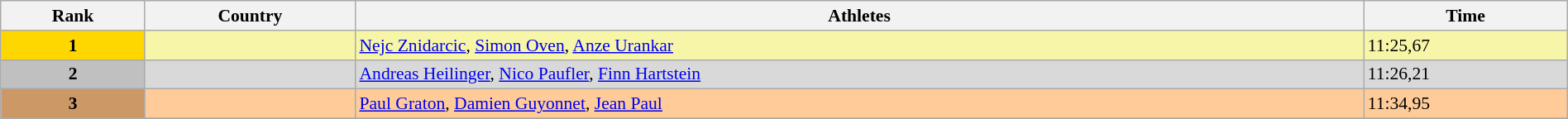<table class="wikitable" width=100% style="font-size:90%; text-align:left;">
<tr>
<th>Rank</th>
<th>Country</th>
<th>Athletes</th>
<th>Time</th>
</tr>
<tr align="center" valign="top" bgcolor="#F7F6A8">
<th style="background:#ffd700;">1</th>
<td align="left"></td>
<td align="left"><a href='#'>Nejc Znidarcic</a>, <a href='#'>Simon Oven</a>, <a href='#'>Anze Urankar</a></td>
<td align="left">11:25,67</td>
</tr>
<tr align="center" valign="top" bgcolor="#D9D9D9">
<th style="background:#c0c0c0;">2</th>
<td align="left"></td>
<td align="left"><a href='#'>Andreas Heilinger</a>, <a href='#'>Nico Paufler</a>, <a href='#'>Finn Hartstein</a></td>
<td align="left">11:26,21</td>
</tr>
<tr align="center" valign="top" bgcolor="#FFCC99">
<th style="background:#cc9966;">3</th>
<td align="left"></td>
<td align="left"><a href='#'>Paul Graton</a>, <a href='#'>Damien Guyonnet</a>, <a href='#'>Jean Paul</a></td>
<td align="left">11:34,95</td>
</tr>
<tr align="center" valign="top" bgcolor="#FFFFFF">
</tr>
</table>
